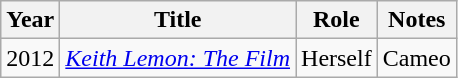<table class="wikitable">
<tr>
<th>Year</th>
<th>Title</th>
<th>Role</th>
<th>Notes</th>
</tr>
<tr>
<td>2012</td>
<td><em><a href='#'>Keith Lemon: The Film</a></em></td>
<td>Herself</td>
<td>Cameo</td>
</tr>
</table>
